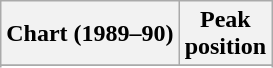<table class="wikitable sortable plainrowheaders">
<tr>
<th>Chart (1989–90)</th>
<th>Peak<br>position</th>
</tr>
<tr>
</tr>
<tr>
</tr>
</table>
